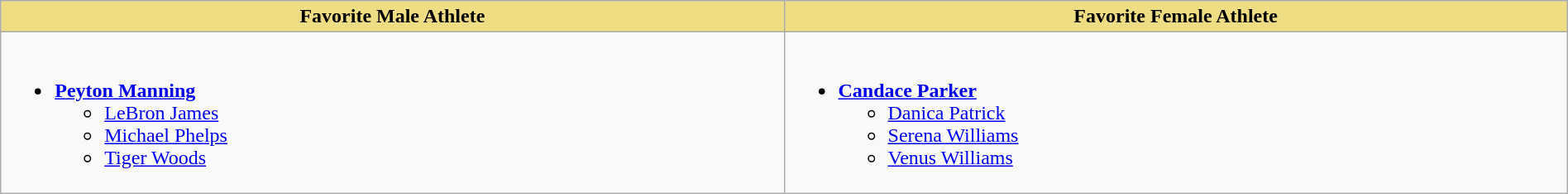<table class="wikitable" style="width:100%">
<tr>
<th style="background:#EEDD82; width:50%">Favorite Male Athlete</th>
<th style="background:#EEDD82; width:50%">Favorite Female Athlete</th>
</tr>
<tr>
<td valign="top"><br><ul><li><strong><a href='#'>Peyton Manning</a></strong><ul><li><a href='#'>LeBron James</a></li><li><a href='#'>Michael Phelps</a></li><li><a href='#'>Tiger Woods</a></li></ul></li></ul></td>
<td valign="top"><br><ul><li><strong><a href='#'>Candace Parker</a></strong><ul><li><a href='#'>Danica Patrick</a></li><li><a href='#'>Serena Williams</a></li><li><a href='#'>Venus Williams</a></li></ul></li></ul></td>
</tr>
</table>
